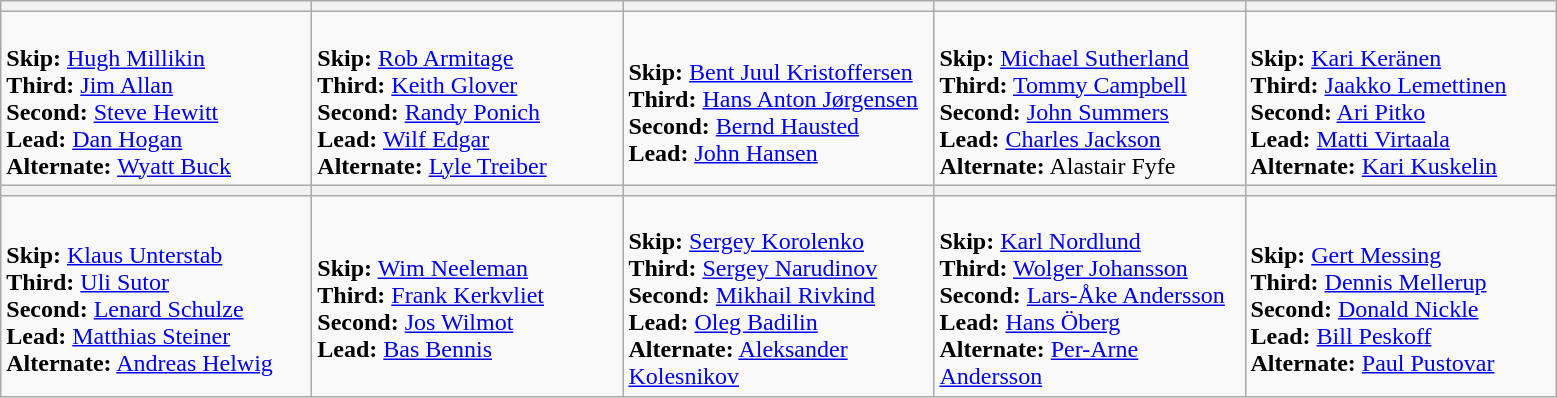<table class="wikitable">
<tr>
<th width=200></th>
<th width=200></th>
<th width=200></th>
<th width=200></th>
<th width=200></th>
</tr>
<tr>
<td><br><strong>Skip:</strong> <a href='#'>Hugh Millikin</a><br>
<strong>Third:</strong> <a href='#'>Jim Allan</a><br>
<strong>Second:</strong> <a href='#'>Steve Hewitt</a><br>
<strong>Lead:</strong> <a href='#'>Dan Hogan</a><br>
<strong>Alternate:</strong> <a href='#'>Wyatt Buck</a></td>
<td><br><strong>Skip:</strong> <a href='#'>Rob Armitage</a><br>
<strong>Third:</strong> <a href='#'>Keith Glover</a><br>
<strong>Second:</strong> <a href='#'>Randy Ponich</a><br>
<strong>Lead:</strong> <a href='#'>Wilf Edgar</a><br>
<strong>Alternate:</strong> <a href='#'>Lyle Treiber</a></td>
<td><br><strong>Skip:</strong> <a href='#'>Bent Juul Kristoffersen</a><br>
<strong>Third:</strong> <a href='#'>Hans Anton Jørgensen</a><br>
<strong>Second:</strong> <a href='#'>Bernd Hausted</a><br>
<strong>Lead:</strong> <a href='#'>John Hansen</a></td>
<td><br><strong>Skip:</strong> <a href='#'>Michael Sutherland</a><br>
<strong>Third:</strong> <a href='#'>Tommy Campbell</a><br>
<strong>Second:</strong> <a href='#'>John Summers</a><br>
<strong>Lead:</strong> <a href='#'>Charles Jackson</a><br>
<strong>Alternate:</strong> Alastair Fyfe</td>
<td><br><strong>Skip:</strong> <a href='#'>Kari Keränen</a><br>
<strong>Third:</strong> <a href='#'>Jaakko Lemettinen</a><br>
<strong>Second:</strong> <a href='#'>Ari Pitko</a><br>
<strong>Lead:</strong> <a href='#'>Matti Virtaala</a><br>
<strong>Alternate:</strong> <a href='#'>Kari Kuskelin</a></td>
</tr>
<tr>
<th width=200></th>
<th width=200></th>
<th width=200></th>
<th width=200></th>
<th width=200></th>
</tr>
<tr>
<td><br><strong>Skip:</strong> <a href='#'>Klaus Unterstab</a><br>
<strong>Third:</strong> <a href='#'>Uli Sutor</a><br>
<strong>Second:</strong> <a href='#'>Lenard Schulze</a><br>
<strong>Lead:</strong> <a href='#'>Matthias Steiner</a><br>
<strong>Alternate:</strong> <a href='#'>Andreas Helwig</a></td>
<td><br><strong>Skip:</strong> <a href='#'>Wim Neeleman</a><br>
<strong>Third:</strong> <a href='#'>Frank Kerkvliet</a><br>
<strong>Second:</strong> <a href='#'>Jos Wilmot</a><br>
<strong>Lead:</strong> <a href='#'>Bas Bennis</a></td>
<td><br><strong>Skip:</strong> <a href='#'>Sergey Korolenko</a><br>
<strong>Third:</strong> <a href='#'>Sergey Narudinov</a><br>
<strong>Second:</strong> <a href='#'>Mikhail Rivkind</a><br>
<strong>Lead:</strong> <a href='#'>Oleg Badilin</a><br>
<strong>Alternate:</strong> <a href='#'>Aleksander Kolesnikov</a></td>
<td><br><strong>Skip:</strong> <a href='#'>Karl Nordlund</a><br>
<strong>Third:</strong> <a href='#'>Wolger Johansson</a><br>
<strong>Second:</strong> <a href='#'>Lars-Åke Andersson</a><br>
<strong>Lead:</strong> <a href='#'>Hans Öberg</a><br>
<strong>Alternate:</strong> <a href='#'>Per-Arne Andersson</a></td>
<td><br><strong>Skip:</strong> <a href='#'>Gert Messing</a><br>
<strong>Third:</strong> <a href='#'>Dennis Mellerup</a><br>
<strong>Second:</strong> <a href='#'>Donald Nickle</a><br>
<strong>Lead:</strong> <a href='#'>Bill Peskoff</a><br>
<strong>Alternate:</strong> <a href='#'>Paul Pustovar</a></td>
</tr>
</table>
